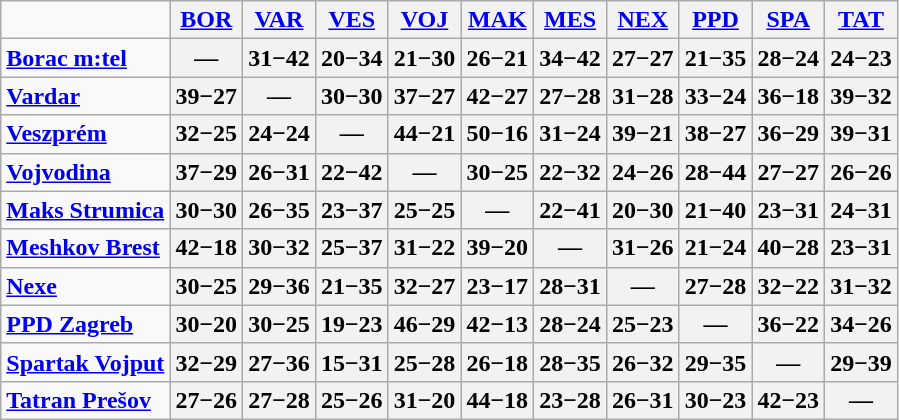<table class="wikitable">
<tr>
<td></td>
<th> <a href='#'>BOR</a></th>
<th> <a href='#'>VAR</a></th>
<th> <a href='#'>VES</a></th>
<th> <a href='#'>VOJ</a></th>
<th> <a href='#'>MAK</a></th>
<th> <a href='#'>MES</a></th>
<th> <a href='#'>NEX</a></th>
<th> <a href='#'>PPD</a></th>
<th> <a href='#'>SPA</a></th>
<th> <a href='#'>TAT</a></th>
</tr>
<tr>
<td><strong> <a href='#'>Borac m:tel</a></strong></td>
<th><strong>—</strong></th>
<th><strong>31−42</strong></th>
<th><strong>20−34</strong></th>
<th><strong>21−30</strong></th>
<th><strong>26−21</strong></th>
<th><strong>34−42</strong></th>
<th><strong>27−27</strong></th>
<th><strong>21−35</strong></th>
<th><strong>28−24</strong></th>
<th><strong>24−23</strong></th>
</tr>
<tr>
<td><strong> <a href='#'>Vardar</a></strong></td>
<th><strong>39−27</strong></th>
<th><strong>—</strong></th>
<th><strong>30−30</strong></th>
<th><strong>37−27</strong></th>
<th><strong>42−27</strong></th>
<th><strong>27−28</strong></th>
<th><strong>31−28</strong></th>
<th><strong>33−24</strong></th>
<th><strong>36−18</strong></th>
<th><strong>39−32</strong></th>
</tr>
<tr>
<td><strong> <a href='#'>Veszprém</a></strong></td>
<th><strong>32−25</strong></th>
<th><strong>24−24</strong></th>
<th><strong>—</strong></th>
<th><strong>44−21</strong></th>
<th><strong>50−16</strong></th>
<th><strong>31−24</strong></th>
<th><strong>39−21</strong></th>
<th><strong>38−27</strong></th>
<th><strong>36−29</strong></th>
<th><strong>39−31</strong></th>
</tr>
<tr>
<td><strong> <a href='#'>Vojvodina</a></strong></td>
<th><strong>37−29</strong></th>
<th><strong>26−31</strong></th>
<th><strong>22−42</strong></th>
<th><strong>—</strong></th>
<th><strong>30−25</strong></th>
<th><strong>22−32</strong></th>
<th><strong>24−26</strong></th>
<th><strong>28−44</strong></th>
<th><strong>27−27</strong></th>
<th><strong>26−26</strong></th>
</tr>
<tr>
<td><strong> <a href='#'>Maks Strumica</a></strong></td>
<th><strong>30−30</strong></th>
<th><strong>26−35</strong></th>
<th><strong>23−37</strong></th>
<th><strong>25−25</strong></th>
<th><strong>—</strong></th>
<th><strong>22−41</strong></th>
<th><strong>20−30</strong></th>
<th><strong>21−40</strong></th>
<th><strong>23−31</strong></th>
<th><strong>24−31</strong></th>
</tr>
<tr>
<td><strong> <a href='#'>Meshkov Brest</a></strong></td>
<th><strong>42−18</strong></th>
<th><strong>30−32</strong></th>
<th><strong>25−37</strong></th>
<th><strong>31−22</strong></th>
<th><strong>39−20</strong></th>
<th><strong>—</strong></th>
<th><strong>31−26</strong></th>
<th><strong>21−24</strong></th>
<th><strong>40−28</strong></th>
<th><strong>23−31</strong></th>
</tr>
<tr>
<td><strong> <a href='#'>Nexe</a></strong></td>
<th><strong>30−25</strong></th>
<th><strong>29−36</strong></th>
<th><strong>21−35</strong></th>
<th><strong>32−27</strong></th>
<th><strong>23−17</strong></th>
<th><strong>28−31</strong></th>
<th><strong>—</strong></th>
<th><strong>27−28</strong></th>
<th><strong>32−22</strong></th>
<th><strong>31−32</strong></th>
</tr>
<tr>
<td><strong> <a href='#'>PPD Zagreb</a></strong></td>
<th><strong>30−20</strong></th>
<th><strong>30−25</strong></th>
<th><strong>19−23</strong></th>
<th><strong>46−29</strong></th>
<th><strong>42−13</strong></th>
<th><strong>28−24</strong></th>
<th><strong>25−23</strong></th>
<th><strong>—</strong></th>
<th><strong>36−22</strong></th>
<th><strong>34−26</strong></th>
</tr>
<tr>
<td><strong> <a href='#'>Spartak Vojput</a></strong></td>
<th><strong>32−29</strong></th>
<th><strong>27−36</strong></th>
<th><strong>15−31</strong></th>
<th><strong>25−28</strong></th>
<th><strong>26−18</strong></th>
<th><strong>28−35</strong></th>
<th><strong>26−32</strong></th>
<th><strong>29−35</strong></th>
<th><strong>—</strong></th>
<th><strong>29−39</strong></th>
</tr>
<tr>
<td><strong> <a href='#'>Tatran Prešov</a></strong></td>
<th><strong>27−26</strong></th>
<th><strong>27−28</strong></th>
<th><strong>25−26</strong></th>
<th><strong>31−20</strong></th>
<th><strong>44−18</strong></th>
<th><strong>23−28</strong></th>
<th><strong>26−31</strong></th>
<th><strong>30−23</strong></th>
<th><strong>42−23</strong></th>
<th><strong>—</strong></th>
</tr>
</table>
